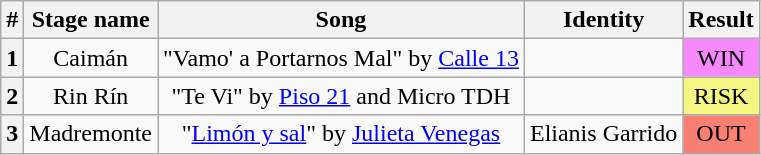<table class="wikitable plainrowheaders" style="text-align: center">
<tr>
<th>#</th>
<th>Stage name</th>
<th>Song</th>
<th>Identity</th>
<th>Result</th>
</tr>
<tr>
<th>1</th>
<td>Caimán</td>
<td>"Vamo' a Portarnos Mal" by <a href='#'>Calle 13</a></td>
<td></td>
<td bgcolor=#F888FD>WIN</td>
</tr>
<tr>
<th>2</th>
<td>Rin Rín</td>
<td>"Te Vi" by <a href='#'>Piso 21</a> and Micro TDH</td>
<td></td>
<td bgcolor=#F3F781>RISK</td>
</tr>
<tr>
<th>3</th>
<td>Madremonte</td>
<td>"<a href='#'>Limón y sal</a>" by <a href='#'>Julieta Venegas</a></td>
<td>Elianis Garrido</td>
<td bgcolor=salmon>OUT</td>
</tr>
</table>
